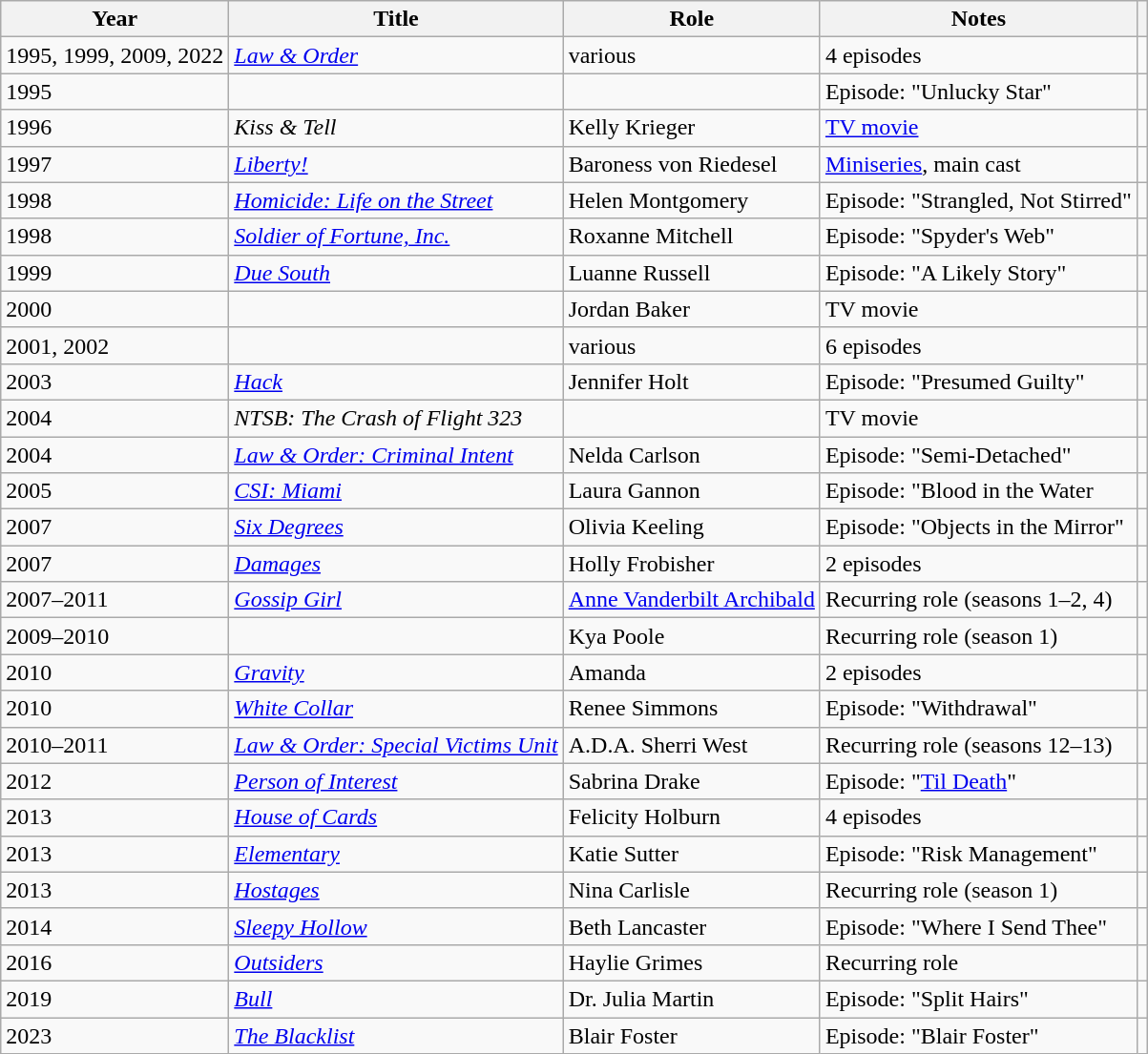<table class="wikitable sortable">
<tr>
<th>Year</th>
<th>Title</th>
<th>Role</th>
<th class="unsortable">Notes</th>
<th class="unsortable"></th>
</tr>
<tr>
<td>1995, 1999, 2009, 2022</td>
<td><em><a href='#'>Law & Order</a></em></td>
<td>various</td>
<td>4 episodes</td>
<td></td>
</tr>
<tr>
<td>1995</td>
<td><em></em></td>
<td></td>
<td>Episode: "Unlucky Star"</td>
<td></td>
</tr>
<tr>
<td>1996</td>
<td><em>Kiss & Tell</em></td>
<td>Kelly Krieger</td>
<td><a href='#'>TV movie</a></td>
<td></td>
</tr>
<tr>
<td>1997</td>
<td><em><a href='#'>Liberty!</a></em></td>
<td>Baroness von Riedesel</td>
<td><a href='#'>Miniseries</a>, main cast</td>
<td></td>
</tr>
<tr>
<td>1998</td>
<td><em><a href='#'>Homicide: Life on the Street</a></em></td>
<td>Helen Montgomery</td>
<td>Episode: "Strangled, Not Stirred"</td>
<td></td>
</tr>
<tr>
<td>1998</td>
<td><em><a href='#'>Soldier of Fortune, Inc.</a></em></td>
<td>Roxanne Mitchell</td>
<td>Episode: "Spyder's Web"</td>
<td></td>
</tr>
<tr>
<td>1999</td>
<td><em><a href='#'>Due South</a></em></td>
<td>Luanne Russell</td>
<td>Episode: "A Likely Story"</td>
<td></td>
</tr>
<tr>
<td>2000</td>
<td><em></em></td>
<td>Jordan Baker</td>
<td>TV movie</td>
<td></td>
</tr>
<tr>
<td>2001, 2002</td>
<td><em></em></td>
<td>various</td>
<td>6 episodes</td>
<td></td>
</tr>
<tr>
<td>2003</td>
<td><em><a href='#'>Hack</a></em></td>
<td>Jennifer Holt</td>
<td>Episode: "Presumed Guilty"</td>
<td></td>
</tr>
<tr>
<td>2004</td>
<td><em>NTSB: The Crash of Flight 323</em></td>
<td></td>
<td>TV movie</td>
<td></td>
</tr>
<tr>
<td>2004</td>
<td><em><a href='#'>Law & Order: Criminal Intent</a></em></td>
<td>Nelda Carlson</td>
<td>Episode: "Semi-Detached"</td>
<td></td>
</tr>
<tr>
<td>2005</td>
<td><em><a href='#'>CSI: Miami</a></em></td>
<td>Laura Gannon</td>
<td>Episode: "Blood in the Water</td>
<td></td>
</tr>
<tr>
<td>2007</td>
<td><em><a href='#'>Six Degrees</a></em></td>
<td>Olivia Keeling</td>
<td>Episode: "Objects in the Mirror"</td>
<td></td>
</tr>
<tr>
<td>2007</td>
<td><em><a href='#'>Damages</a></em></td>
<td>Holly Frobisher</td>
<td>2 episodes</td>
<td></td>
</tr>
<tr>
<td>2007–2011</td>
<td><em><a href='#'>Gossip Girl</a></em></td>
<td><a href='#'>Anne Vanderbilt Archibald</a></td>
<td>Recurring role (seasons 1–2, 4)</td>
<td></td>
</tr>
<tr>
<td>2009–2010</td>
<td><em></em></td>
<td>Kya Poole</td>
<td>Recurring role (season 1)</td>
<td></td>
</tr>
<tr>
<td>2010</td>
<td><em><a href='#'>Gravity</a></em></td>
<td>Amanda</td>
<td>2 episodes</td>
<td></td>
</tr>
<tr>
<td>2010</td>
<td><em><a href='#'>White Collar</a></em></td>
<td>Renee Simmons</td>
<td>Episode: "Withdrawal"</td>
<td></td>
</tr>
<tr>
<td>2010–2011</td>
<td><em><a href='#'>Law & Order: Special Victims Unit</a></em></td>
<td>A.D.A. Sherri West</td>
<td>Recurring role (seasons 12–13)</td>
<td></td>
</tr>
<tr>
<td>2012</td>
<td><em><a href='#'>Person of Interest</a></em></td>
<td>Sabrina Drake</td>
<td>Episode: "<a href='#'>Til Death</a>"</td>
<td></td>
</tr>
<tr>
<td>2013</td>
<td><em><a href='#'>House of Cards</a></em></td>
<td>Felicity Holburn</td>
<td>4 episodes</td>
<td></td>
</tr>
<tr>
<td>2013</td>
<td><em><a href='#'>Elementary</a></em></td>
<td>Katie Sutter</td>
<td>Episode: "Risk Management"</td>
<td></td>
</tr>
<tr>
<td>2013</td>
<td><em><a href='#'>Hostages</a></em></td>
<td>Nina Carlisle</td>
<td>Recurring role (season 1)</td>
<td></td>
</tr>
<tr>
<td>2014</td>
<td><em><a href='#'>Sleepy Hollow</a></em></td>
<td>Beth Lancaster</td>
<td>Episode: "Where I Send Thee"</td>
<td></td>
</tr>
<tr>
<td>2016</td>
<td><em><a href='#'>Outsiders</a></em></td>
<td>Haylie Grimes</td>
<td>Recurring role</td>
<td></td>
</tr>
<tr>
<td>2019</td>
<td><em><a href='#'>Bull</a></em></td>
<td>Dr. Julia Martin</td>
<td>Episode: "Split Hairs"</td>
<td></td>
</tr>
<tr>
<td>2023</td>
<td><em><a href='#'>The Blacklist</a></em></td>
<td>Blair Foster</td>
<td>Episode: "Blair Foster"</td>
<td></td>
</tr>
</table>
